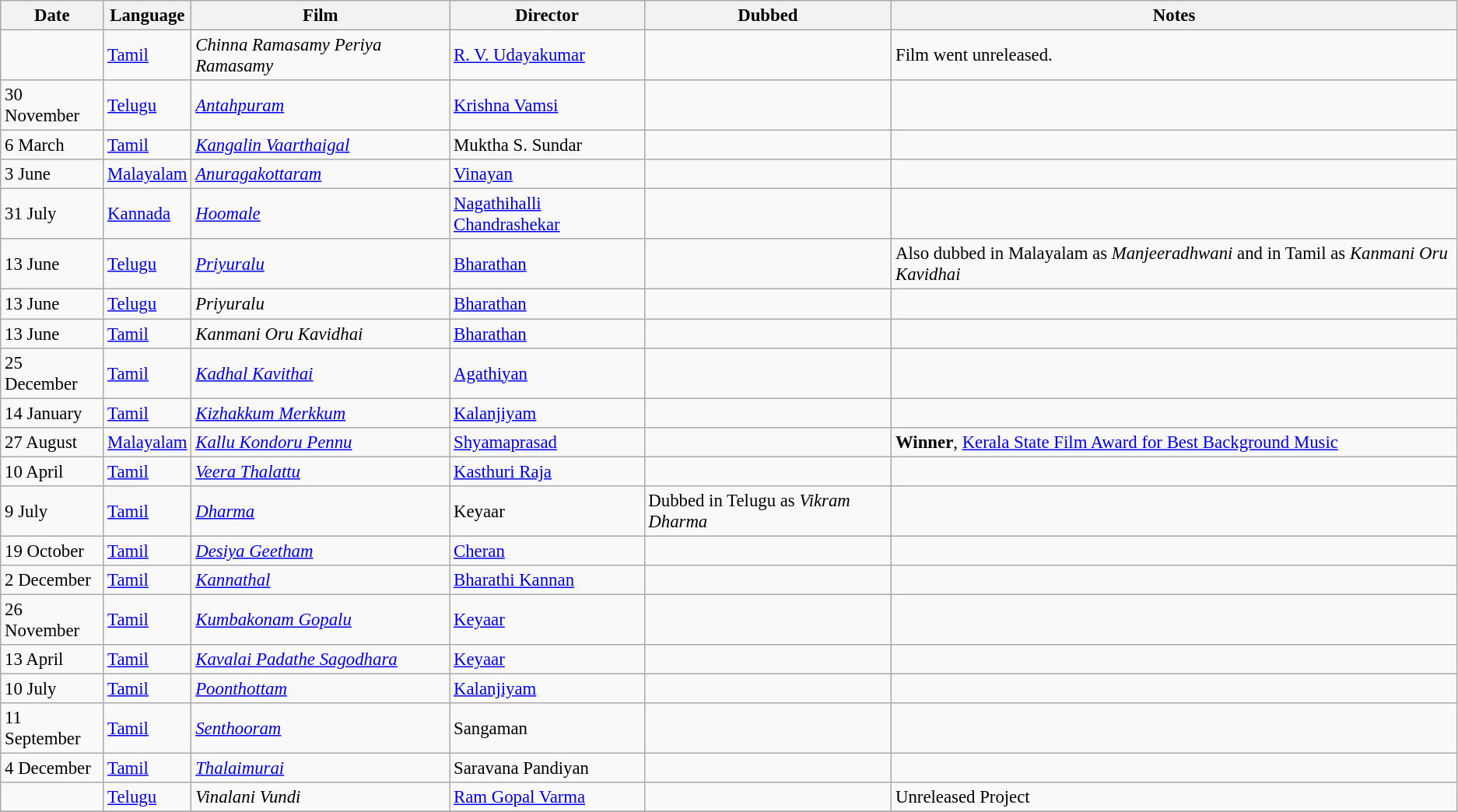<table class="wikitable sortable" style="font-size:95%;">
<tr>
<th>Date</th>
<th>Language</th>
<th>Film</th>
<th>Director</th>
<th>Dubbed</th>
<th>Notes</th>
</tr>
<tr>
<td></td>
<td><a href='#'>Tamil</a></td>
<td><em>Chinna Ramasamy Periya Ramasamy</em></td>
<td><a href='#'>R. V. Udayakumar</a></td>
<td></td>
<td>Film went unreleased.</td>
</tr>
<tr>
<td>30 November</td>
<td><a href='#'>Telugu</a></td>
<td><em><a href='#'>Antahpuram</a></em> </td>
<td><a href='#'>Krishna Vamsi</a></td>
<td></td>
<td></td>
</tr>
<tr>
<td>6 March</td>
<td><a href='#'>Tamil</a></td>
<td><em><a href='#'>Kangalin Vaarthaigal</a></em></td>
<td>Muktha S. Sundar</td>
<td></td>
<td></td>
</tr>
<tr>
<td>3 June</td>
<td><a href='#'>Malayalam</a></td>
<td><em><a href='#'>Anuragakottaram</a></em></td>
<td><a href='#'>Vinayan</a></td>
<td></td>
<td></td>
</tr>
<tr>
<td>31 July</td>
<td><a href='#'>Kannada</a></td>
<td><em><a href='#'>Hoomale</a></em></td>
<td><a href='#'>Nagathihalli Chandrashekar</a></td>
<td></td>
<td></td>
</tr>
<tr>
<td>13 June</td>
<td><a href='#'>Telugu</a></td>
<td><em><a href='#'>Priyuralu</a></em></td>
<td><a href='#'>Bharathan</a></td>
<td></td>
<td>Also dubbed in Malayalam as <em>Manjeeradhwani</em> and in Tamil as <em>Kanmani Oru Kavidhai</em></td>
</tr>
<tr>
<td>13 June</td>
<td><a href='#'>Telugu</a></td>
<td><em>Priyuralu</em></td>
<td><a href='#'>Bharathan</a></td>
<td></td>
<td></td>
</tr>
<tr>
<td>13 June</td>
<td><a href='#'>Tamil</a></td>
<td><em>Kanmani Oru Kavidhai</em></td>
<td><a href='#'>Bharathan</a></td>
<td></td>
<td></td>
</tr>
<tr>
<td>25 December</td>
<td><a href='#'>Tamil</a></td>
<td><em><a href='#'>Kadhal Kavithai</a></em></td>
<td><a href='#'>Agathiyan</a></td>
<td></td>
<td></td>
</tr>
<tr>
<td>14 January</td>
<td><a href='#'>Tamil</a></td>
<td><em><a href='#'>Kizhakkum Merkkum</a></em></td>
<td><a href='#'>Kalanjiyam</a></td>
<td></td>
<td></td>
</tr>
<tr>
<td>27 August</td>
<td><a href='#'>Malayalam</a></td>
<td><em><a href='#'>Kallu Kondoru Pennu</a></em></td>
<td><a href='#'>Shyamaprasad</a></td>
<td></td>
<td><strong>Winner</strong>, <a href='#'>Kerala State Film Award for Best Background Music</a></td>
</tr>
<tr>
<td>10 April</td>
<td><a href='#'>Tamil</a></td>
<td><em><a href='#'>Veera Thalattu</a></em></td>
<td><a href='#'>Kasthuri Raja</a></td>
<td></td>
<td></td>
</tr>
<tr>
<td>9 July</td>
<td><a href='#'>Tamil</a></td>
<td><em><a href='#'>Dharma</a></em></td>
<td>Keyaar</td>
<td>Dubbed in Telugu as <em>Vikram Dharma</em></td>
<td></td>
</tr>
<tr>
<td>19 October</td>
<td><a href='#'>Tamil</a></td>
<td><em><a href='#'>Desiya Geetham</a></em></td>
<td><a href='#'>Cheran</a></td>
<td></td>
<td></td>
</tr>
<tr>
<td>2 December</td>
<td><a href='#'>Tamil</a></td>
<td><em><a href='#'>Kannathal</a></em></td>
<td><a href='#'>Bharathi Kannan</a></td>
<td></td>
<td></td>
</tr>
<tr>
<td>26 November</td>
<td><a href='#'>Tamil</a></td>
<td><em><a href='#'>Kumbakonam Gopalu</a></em></td>
<td><a href='#'>Keyaar</a></td>
<td></td>
<td></td>
</tr>
<tr>
<td>13 April</td>
<td><a href='#'>Tamil</a></td>
<td><em><a href='#'>Kavalai Padathe Sagodhara</a></em></td>
<td><a href='#'>Keyaar</a></td>
<td></td>
<td></td>
</tr>
<tr>
<td>10 July</td>
<td><a href='#'>Tamil</a></td>
<td><em><a href='#'>Poonthottam</a></em></td>
<td><a href='#'>Kalanjiyam</a></td>
<td></td>
<td></td>
</tr>
<tr>
<td>11 September</td>
<td><a href='#'>Tamil</a></td>
<td><em><a href='#'>Senthooram</a></em></td>
<td>Sangaman</td>
<td></td>
<td></td>
</tr>
<tr>
<td>4 December</td>
<td><a href='#'>Tamil</a></td>
<td><em><a href='#'>Thalaimurai</a></em></td>
<td>Saravana Pandiyan</td>
<td></td>
<td></td>
</tr>
<tr>
<td></td>
<td><a href='#'>Telugu</a></td>
<td><em>Vinalani Vundi</em></td>
<td><a href='#'>Ram Gopal Varma</a></td>
<td></td>
<td>Unreleased Project</td>
</tr>
<tr>
</tr>
</table>
